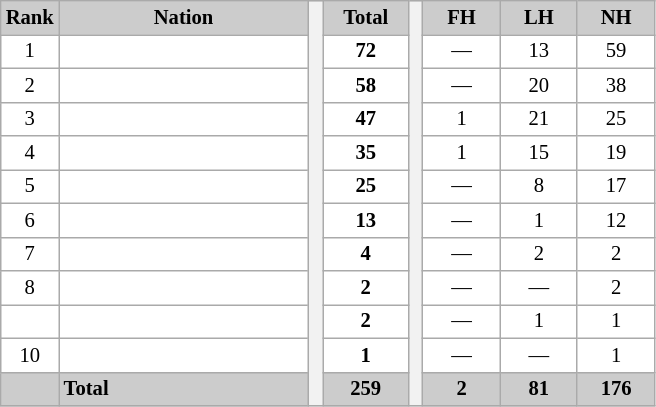<table class="wikitable plainrowheaders" style="background:#fff; font-size:86%; line-height:16px; border:grey solid 1px; border-collapse:collapse;">
<tr style="background:#ccc; text-align:center;">
<th style="background:#ccc;">Rank</th>
<th width="40" style="background:#ccc;">Nation</th>
<th rowspan="12" width="2"> </th>
<th width="50" style="background:#ccc;">Total</th>
<th rowspan="12" width="2"> </th>
<th width="45" style="background:#ccc;">FH</th>
<th width="45" style="background:#ccc;">LH</th>
<th width="45" style="background:#ccc;">NH</th>
</tr>
<tr align=center>
<td align=center>1</td>
<td align=left width=160></td>
<td><strong>72</strong></td>
<td>—</td>
<td>13</td>
<td>59</td>
</tr>
<tr align=center>
<td align=center>2</td>
<td align=left></td>
<td><strong>58</strong></td>
<td>—</td>
<td>20</td>
<td>38</td>
</tr>
<tr align=center>
<td align=center>3</td>
<td align=left></td>
<td><strong>47</strong></td>
<td>1</td>
<td>21</td>
<td>25</td>
</tr>
<tr align=center>
<td align=center>4</td>
<td align=left></td>
<td><strong>35</strong></td>
<td>1</td>
<td>15</td>
<td>19</td>
</tr>
<tr align=center>
<td align=center>5</td>
<td align=left></td>
<td><strong>25</strong></td>
<td>—</td>
<td>8</td>
<td>17</td>
</tr>
<tr align=center>
<td align=center>6</td>
<td align=left></td>
<td><strong>13</strong></td>
<td>—</td>
<td>1</td>
<td>12</td>
</tr>
<tr align=center>
<td align=center>7</td>
<td align=left></td>
<td><strong>4</strong></td>
<td>—</td>
<td>2</td>
<td>2</td>
</tr>
<tr align=center>
<td align=center>8</td>
<td align=left></td>
<td><strong>2</strong></td>
<td>—</td>
<td>—</td>
<td>2</td>
</tr>
<tr align=center>
<td align=center></td>
<td align=left></td>
<td><strong>2</strong></td>
<td>—</td>
<td>1</td>
<td>1</td>
</tr>
<tr align=center>
<td align=center>10</td>
<td align=left></td>
<td><strong>1</strong></td>
<td>—</td>
<td>—</td>
<td>1</td>
</tr>
<tr bgcolor=#D3D3D3 align=center>
<th style="background:#ccc;"></th>
<td style="background:#ccc;" align=left><strong>Total</strong></td>
<th style="background:#ccc;">259</th>
<th style="background:#ccc;">2</th>
<th style="background:#ccc;">81</th>
<th style="background:#ccc;">176</th>
</tr>
</table>
